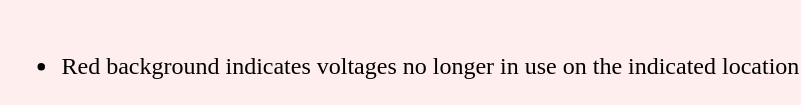<table>
<tr style="background:#fee">
<td><br><ul><li>Red background indicates voltages no longer in use on the indicated location</li></ul></td>
</tr>
</table>
